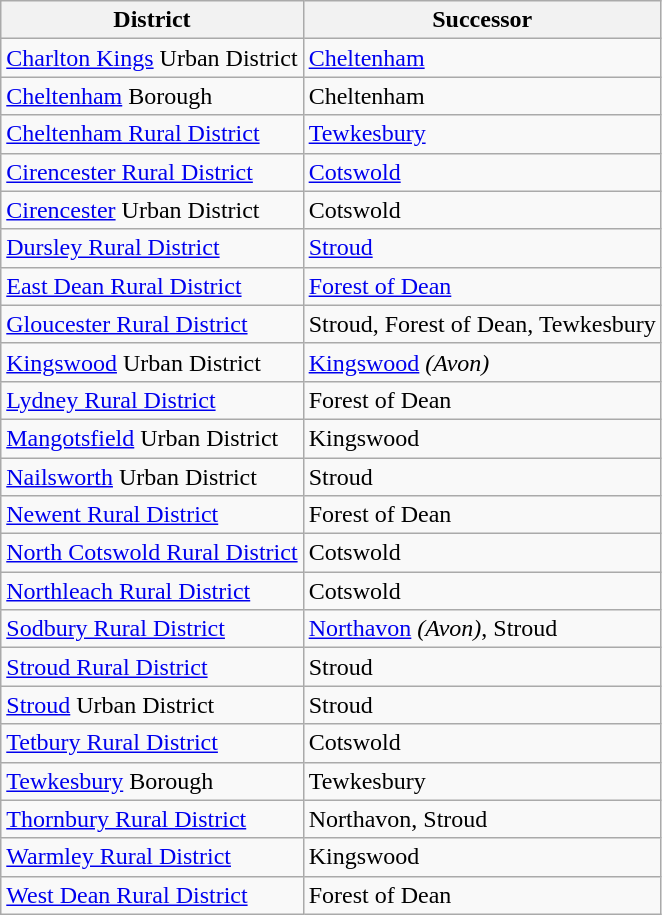<table class="wikitable">
<tr>
<th>District</th>
<th>Successor</th>
</tr>
<tr>
<td><a href='#'>Charlton Kings</a> Urban District</td>
<td><a href='#'>Cheltenham</a></td>
</tr>
<tr>
<td><a href='#'>Cheltenham</a> Borough</td>
<td>Cheltenham</td>
</tr>
<tr>
<td><a href='#'>Cheltenham Rural District</a></td>
<td><a href='#'>Tewkesbury</a></td>
</tr>
<tr>
<td><a href='#'>Cirencester Rural District</a></td>
<td><a href='#'>Cotswold</a></td>
</tr>
<tr>
<td><a href='#'>Cirencester</a> Urban District</td>
<td>Cotswold</td>
</tr>
<tr>
<td><a href='#'>Dursley Rural District</a></td>
<td><a href='#'>Stroud</a></td>
</tr>
<tr>
<td><a href='#'>East Dean Rural District</a></td>
<td><a href='#'>Forest of Dean</a></td>
</tr>
<tr>
<td><a href='#'>Gloucester Rural District</a></td>
<td>Stroud, Forest of Dean, Tewkesbury</td>
</tr>
<tr>
<td><a href='#'>Kingswood</a> Urban District</td>
<td><a href='#'>Kingswood</a> <em>(Avon)</em></td>
</tr>
<tr>
<td><a href='#'>Lydney Rural District</a></td>
<td>Forest of Dean</td>
</tr>
<tr>
<td><a href='#'>Mangotsfield</a> Urban District</td>
<td>Kingswood</td>
</tr>
<tr>
<td><a href='#'>Nailsworth</a> Urban District</td>
<td>Stroud</td>
</tr>
<tr>
<td><a href='#'>Newent Rural District</a></td>
<td>Forest of Dean</td>
</tr>
<tr>
<td><a href='#'>North Cotswold Rural District</a></td>
<td>Cotswold</td>
</tr>
<tr>
<td><a href='#'>Northleach Rural District</a></td>
<td>Cotswold</td>
</tr>
<tr>
<td><a href='#'>Sodbury Rural District</a></td>
<td><a href='#'>Northavon</a> <em>(Avon)</em>, Stroud</td>
</tr>
<tr>
<td><a href='#'>Stroud Rural District</a></td>
<td>Stroud</td>
</tr>
<tr>
<td><a href='#'>Stroud</a> Urban District</td>
<td>Stroud</td>
</tr>
<tr>
<td><a href='#'>Tetbury Rural District</a></td>
<td>Cotswold</td>
</tr>
<tr>
<td><a href='#'>Tewkesbury</a> Borough</td>
<td>Tewkesbury</td>
</tr>
<tr>
<td><a href='#'>Thornbury Rural District</a></td>
<td>Northavon, Stroud</td>
</tr>
<tr>
<td><a href='#'>Warmley Rural District</a></td>
<td>Kingswood</td>
</tr>
<tr>
<td><a href='#'>West Dean Rural District</a></td>
<td>Forest of Dean</td>
</tr>
</table>
